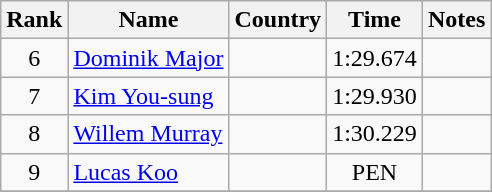<table class="wikitable sortable" style="text-align:center">
<tr>
<th>Rank</th>
<th>Name</th>
<th>Country</th>
<th>Time</th>
<th>Notes</th>
</tr>
<tr>
<td>6</td>
<td align=left><a href='#'>Dominik Major</a></td>
<td align=left></td>
<td>1:29.674</td>
<td></td>
</tr>
<tr>
<td>7</td>
<td align=left><a href='#'>Kim You-sung</a></td>
<td align=left></td>
<td>1:29.930</td>
<td></td>
</tr>
<tr>
<td>8</td>
<td align=left><a href='#'>Willem Murray</a></td>
<td align=left></td>
<td>1:30.229</td>
<td></td>
</tr>
<tr>
<td>9</td>
<td align=left><a href='#'>Lucas Koo</a></td>
<td align=left></td>
<td>PEN</td>
<td></td>
</tr>
<tr>
</tr>
</table>
